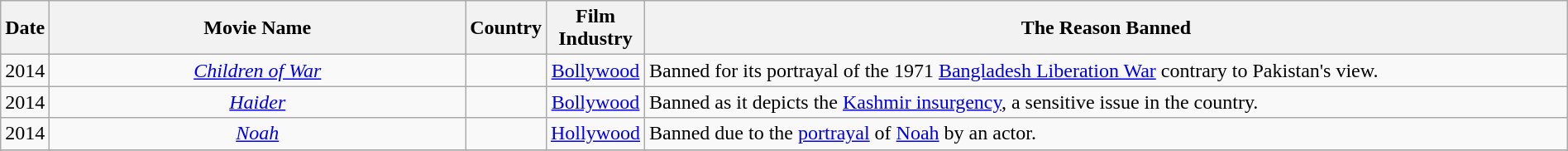<table class="wikitable sortable" style="width:100%;">
<tr>
<th style="width:3%;">Date</th>
<th style="width:27%;">Movie Name</th>
<th style="width:05%;">Country</th>
<th style="width:5%;">Film Industry</th>
<th ! class="unsortable" style="width:60%;">The Reason Banned</th>
</tr>
<tr>
<td align=center>2014</td>
<td align=center><em><a href='#'>Children of War</a></em></td>
<td align=center></td>
<td align=center><a href='#'>Bollywood</a></td>
<td>Banned for its portrayal of the 1971 <a href='#'>Bangladesh Liberation War</a> contrary to Pakistan's view.</td>
</tr>
<tr>
<td align=center>2014</td>
<td align=center><em><a href='#'>Haider</a></em></td>
<td align=center></td>
<td align=center><a href='#'>Bollywood</a></td>
<td>Banned as it depicts the <a href='#'>Kashmir insurgency</a>, a sensitive issue in the country.</td>
</tr>
<tr>
<td align=center>2014</td>
<td align=center><em><a href='#'>Noah</a></em></td>
<td align=center></td>
<td align=center><a href='#'>Hollywood</a></td>
<td>Banned due to the <a href='#'>portrayal</a> of <a href='#'>Noah</a> by an actor.</td>
</tr>
<tr>
</tr>
</table>
